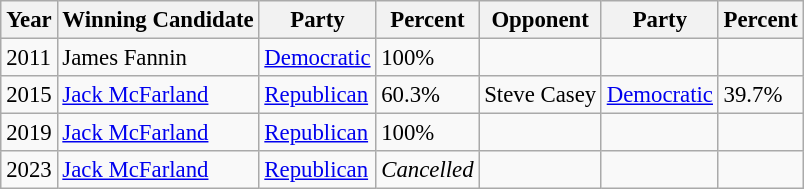<table class="wikitable" style="margin:0.5em auto; font-size:95%;">
<tr>
<th>Year</th>
<th>Winning Candidate</th>
<th>Party</th>
<th>Percent</th>
<th>Opponent</th>
<th>Party</th>
<th>Percent</th>
</tr>
<tr>
<td>2011</td>
<td>James Fannin</td>
<td><a href='#'>Democratic</a></td>
<td>100%</td>
<td></td>
<td></td>
<td></td>
</tr>
<tr>
<td>2015</td>
<td><a href='#'>Jack McFarland</a></td>
<td><a href='#'>Republican</a></td>
<td>60.3%</td>
<td>Steve Casey</td>
<td><a href='#'>Democratic</a></td>
<td>39.7%</td>
</tr>
<tr>
<td>2019</td>
<td><a href='#'>Jack McFarland</a></td>
<td><a href='#'>Republican</a></td>
<td>100%</td>
<td></td>
<td></td>
<td></td>
</tr>
<tr>
<td>2023</td>
<td><a href='#'>Jack McFarland</a></td>
<td><a href='#'>Republican</a></td>
<td><em>Cancelled</em></td>
<td></td>
<td></td>
<td></td>
</tr>
</table>
